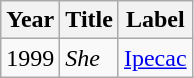<table class="wikitable">
<tr>
<th>Year</th>
<th>Title</th>
<th>Label</th>
</tr>
<tr>
<td>1999</td>
<td><em>She</em></td>
<td><a href='#'>Ipecac</a></td>
</tr>
</table>
